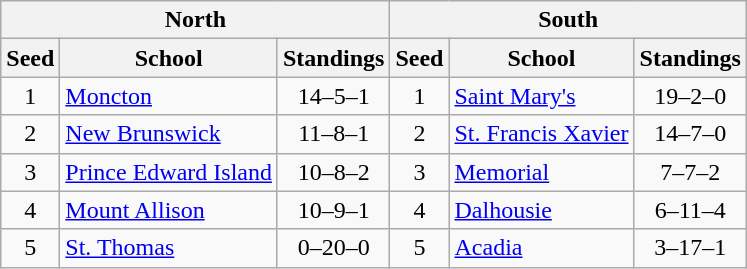<table class="wikitable">
<tr>
<th colspan=3>North</th>
<th colspan=3>South</th>
</tr>
<tr>
<th>Seed</th>
<th>School</th>
<th>Standings</th>
<th>Seed</th>
<th>School</th>
<th>Standings</th>
</tr>
<tr>
<td align=center>1</td>
<td><a href='#'>Moncton</a></td>
<td align=center>14–5–1</td>
<td align=center>1</td>
<td><a href='#'>Saint Mary's</a></td>
<td align=center>19–2–0</td>
</tr>
<tr>
<td align=center>2</td>
<td><a href='#'>New Brunswick</a></td>
<td align=center>11–8–1</td>
<td align=center>2</td>
<td><a href='#'>St. Francis Xavier</a></td>
<td align=center>14–7–0</td>
</tr>
<tr>
<td align=center>3</td>
<td><a href='#'>Prince Edward Island</a></td>
<td align=center>10–8–2</td>
<td align=center>3</td>
<td><a href='#'>Memorial</a></td>
<td align=center>7–7–2</td>
</tr>
<tr>
<td align=center>4</td>
<td><a href='#'>Mount Allison</a></td>
<td align=center>10–9–1</td>
<td align=center>4</td>
<td><a href='#'>Dalhousie</a></td>
<td align=center>6–11–4</td>
</tr>
<tr>
<td align=center>5</td>
<td><a href='#'>St. Thomas</a></td>
<td align=center>0–20–0</td>
<td align=center>5</td>
<td><a href='#'>Acadia</a></td>
<td align=center>3–17–1</td>
</tr>
</table>
